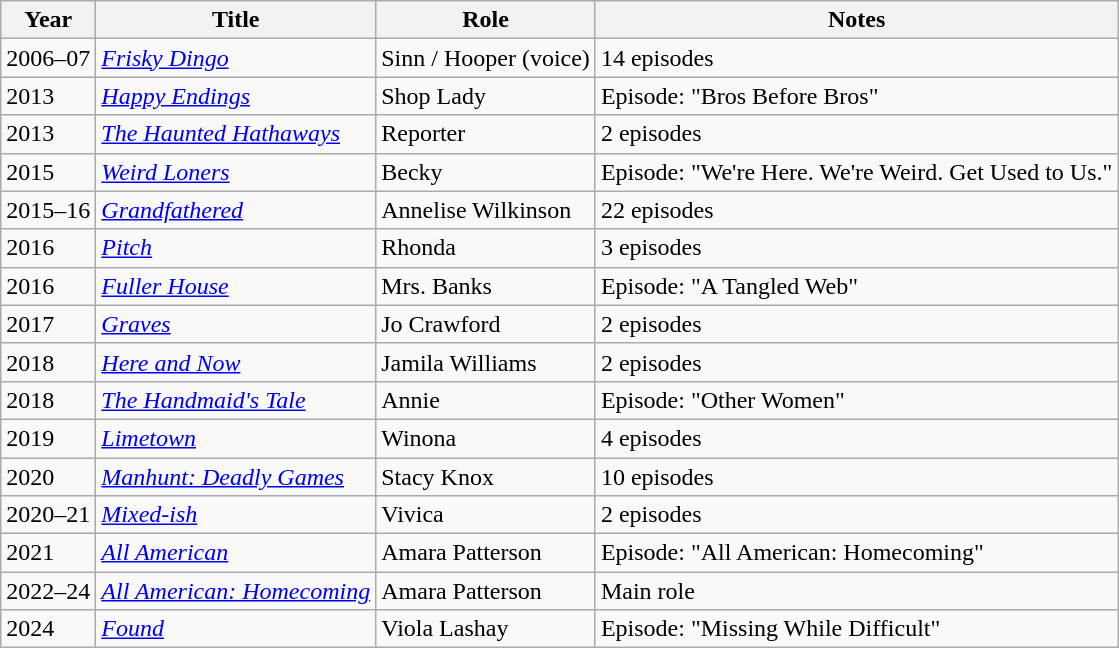<table class="wikitable sortable">
<tr>
<th>Year</th>
<th>Title</th>
<th>Role</th>
<th>Notes</th>
</tr>
<tr>
<td>2006–07</td>
<td><em><a href='#'>Frisky Dingo</a></em></td>
<td>Sinn / Hooper (voice)</td>
<td>14 episodes</td>
</tr>
<tr>
<td>2013</td>
<td><em><a href='#'>Happy Endings</a></em></td>
<td>Shop Lady</td>
<td>Episode: "Bros Before Bros"</td>
</tr>
<tr>
<td>2013</td>
<td><em><a href='#'>The Haunted Hathaways</a></em></td>
<td>Reporter</td>
<td>2 episodes</td>
</tr>
<tr>
<td>2015</td>
<td><em><a href='#'>Weird Loners</a></em></td>
<td>Becky</td>
<td>Episode: "We're Here. We're Weird. Get Used to Us."</td>
</tr>
<tr>
<td>2015–16</td>
<td><em><a href='#'>Grandfathered</a></em></td>
<td>Annelise Wilkinson</td>
<td>22 episodes</td>
</tr>
<tr>
<td>2016</td>
<td><em><a href='#'>Pitch</a></em></td>
<td>Rhonda</td>
<td>3 episodes</td>
</tr>
<tr>
<td>2016</td>
<td><em><a href='#'>Fuller House</a></em></td>
<td>Mrs. Banks</td>
<td>Episode: "A Tangled Web"</td>
</tr>
<tr>
<td>2017</td>
<td><em><a href='#'>Graves</a></em></td>
<td>Jo Crawford</td>
<td>2 episodes</td>
</tr>
<tr>
<td>2018</td>
<td><em><a href='#'>Here and Now</a></em></td>
<td>Jamila Williams</td>
<td>2 episodes</td>
</tr>
<tr>
<td>2018</td>
<td><em><a href='#'>The Handmaid's Tale</a></em></td>
<td>Annie</td>
<td>Episode: "Other Women"</td>
</tr>
<tr>
<td>2019</td>
<td><em><a href='#'>Limetown</a></em></td>
<td>Winona</td>
<td>4 episodes</td>
</tr>
<tr>
<td>2020</td>
<td><em><a href='#'>Manhunt: Deadly Games</a></em></td>
<td>Stacy Knox</td>
<td>10 episodes</td>
</tr>
<tr>
<td>2020–21</td>
<td><em><a href='#'>Mixed-ish</a></em></td>
<td>Vivica</td>
<td>2 episodes</td>
</tr>
<tr>
<td>2021</td>
<td><em><a href='#'>All American</a></em></td>
<td>Amara Patterson</td>
<td>Episode: "All American: Homecoming"</td>
</tr>
<tr>
<td>2022–24</td>
<td><em><a href='#'>All American: Homecoming</a></em></td>
<td>Amara Patterson</td>
<td>Main role</td>
</tr>
<tr>
<td>2024</td>
<td><em><a href='#'>Found</a></em></td>
<td>Viola Lashay</td>
<td>Episode: "Missing While Difficult"</td>
</tr>
</table>
